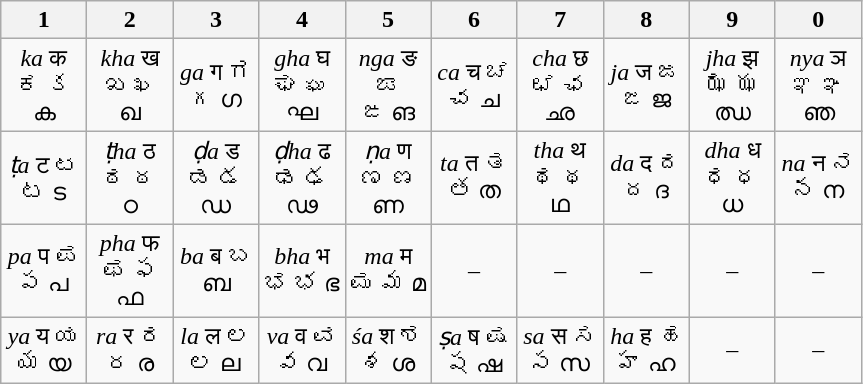<table class="wikitable" align="center" style="text-align:center">
<tr>
<th width="50pt">1</th>
<th width="50pt">2</th>
<th width="50pt">3</th>
<th width="50pt">4</th>
<th width="50pt">5</th>
<th width="50pt">6</th>
<th width="50pt">7</th>
<th width="50pt">8</th>
<th width="50pt">9</th>
<th width="50pt">0</th>
</tr>
<tr>
<td><em>ka</em>  क ಕ క ക</td>
<td><em>kha</em>  ख ಖ ఖ ഖ</td>
<td><em>ga</em>  ग ಗ గ ഗ</td>
<td><em>gha</em>  घ ಘ ఘ ഘ</td>
<td><em>nga</em>  ङ ಙ<br>ఙ  ങ</td>
<td><em>ca</em>  च ಚ చ ച</td>
<td><em>cha</em>  छ ಛ ఛ ഛ</td>
<td><em>ja</em>  ज ಜ జ ജ</td>
<td><em>jha</em>  झ ಝ ఝ ഝ</td>
<td><em>nya</em>  ञ ಞ ఞ ഞ</td>
</tr>
<tr>
<td><em>ṭa</em>  ट ಟ ట ട</td>
<td><em>ṭha</em>  ठ ಠ ఠ ഠ</td>
<td><em>ḍa</em>  ड ಡ డ ഡ</td>
<td><em>ḍha</em>  ढ ಢ ఢ ഢ</td>
<td><em>ṇa</em>  ण ಣ ణ ണ</td>
<td><em>ta</em>  त ತ త ത</td>
<td><em>tha</em>  थ ಥ థ ഥ</td>
<td><em>da</em>  द ದ ద ദ</td>
<td><em>dha</em>  ध ಧ ధ ധ</td>
<td><em>na</em>  न ನ న ന</td>
</tr>
<tr>
<td><em>pa</em>  प ಪ ప പ</td>
<td><em>pha</em>  फ ಫ ఫ ഫ</td>
<td><em>ba</em>  ब బ ബ</td>
<td><em>bha</em>  भ ಭ భ ഭ</td>
<td><em>ma</em>  म ಮ మ മ</td>
<td>–</td>
<td>–</td>
<td>–</td>
<td>–</td>
<td>–</td>
</tr>
<tr>
<td><em>ya</em>  य ಯ య യ</td>
<td><em>ra</em>  र ರ ర ര</td>
<td><em>la</em>  ल ల ల ല</td>
<td><em>va</em>  व ವ వ വ</td>
<td><em>śa</em>  श ಶ శ ശ</td>
<td><em>ṣa</em>  ष ಷ ష ഷ</td>
<td><em>sa</em>  स ಸ స സ</td>
<td><em>ha</em>  ह ಹ హ ഹ</td>
<td>–</td>
<td>–</td>
</tr>
</table>
